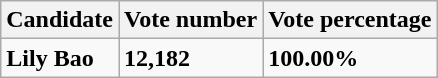<table class="wikitable">
<tr>
<th>Candidate</th>
<th>Vote number</th>
<th>Vote percentage</th>
</tr>
<tr>
<td><strong>Lily Bao</strong></td>
<td><strong>12,182</strong></td>
<td><strong>100.00%</strong></td>
</tr>
</table>
